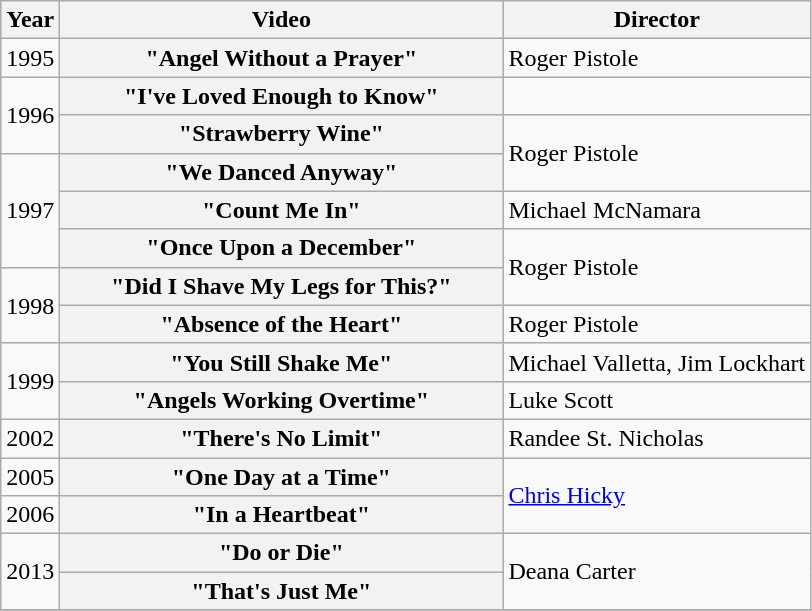<table class="wikitable plainrowheaders">
<tr>
<th>Year</th>
<th style="width:18em;">Video</th>
<th>Director</th>
</tr>
<tr>
<td>1995</td>
<th scope="row">"Angel Without a Prayer"</th>
<td>Roger Pistole</td>
</tr>
<tr>
<td rowspan="2">1996</td>
<th scope="row">"I've Loved Enough to Know"</th>
<td></td>
</tr>
<tr>
<th scope="row">"Strawberry Wine"</th>
<td rowspan="2">Roger Pistole</td>
</tr>
<tr>
<td rowspan="3">1997</td>
<th scope="row">"We Danced Anyway"</th>
</tr>
<tr>
<th scope="row">"Count Me In"</th>
<td>Michael McNamara</td>
</tr>
<tr>
<th scope="row">"Once Upon a December"</th>
<td rowspan="2">Roger Pistole</td>
</tr>
<tr>
<td rowspan="2">1998</td>
<th scope="row">"Did I Shave My Legs for This?"</th>
</tr>
<tr>
<th scope="row">"Absence of the Heart"</th>
<td>Roger Pistole</td>
</tr>
<tr>
<td rowspan="2">1999</td>
<th scope="row">"You Still Shake Me"</th>
<td>Michael Valletta, Jim Lockhart</td>
</tr>
<tr>
<th scope="row">"Angels Working Overtime"</th>
<td>Luke Scott</td>
</tr>
<tr>
<td>2002</td>
<th scope="row">"There's No Limit"</th>
<td>Randee St. Nicholas</td>
</tr>
<tr>
<td>2005</td>
<th scope="row">"One Day at a Time"</th>
<td rowspan="2"><a href='#'>Chris Hicky</a></td>
</tr>
<tr>
<td>2006</td>
<th scope="row">"In a Heartbeat"</th>
</tr>
<tr>
<td rowspan="2">2013</td>
<th scope="row">"Do or Die"</th>
<td rowspan="2">Deana Carter</td>
</tr>
<tr>
<th scope="row">"That's Just Me"</th>
</tr>
<tr>
</tr>
</table>
